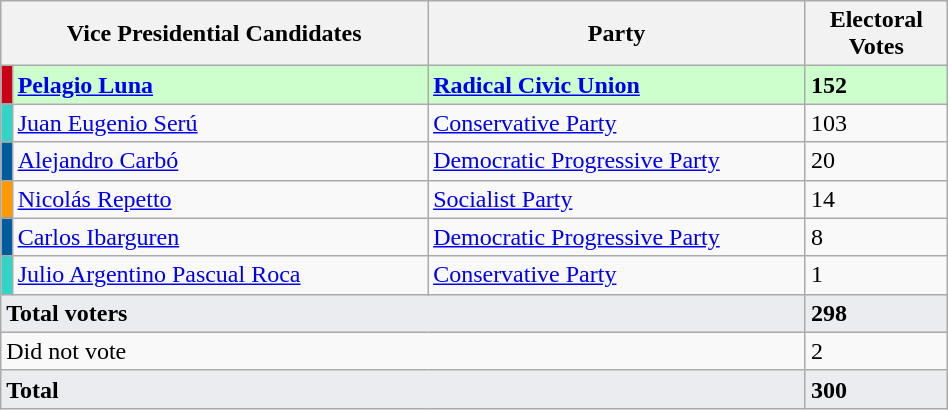<table class="wikitable" width="50%">
<tr>
<th colspan=2 width="45%">Vice Presidential Candidates</th>
<th width="40%">Party</th>
<th width="15%">Electoral Votes</th>
</tr>
<tr style="background:#cfc;">
<td bgcolor=#C90016 width=1%></td>
<td><strong><a href='#'>Pelagio Luna</a></strong></td>
<td><strong><a href='#'>Radical Civic Union</a></strong></td>
<td><strong>152</strong></td>
</tr>
<tr>
<td bgcolor=#30D5C8></td>
<td><a href='#'>Juan Eugenio Serú</a></td>
<td><a href='#'>Conservative Party</a></td>
<td>103</td>
</tr>
<tr>
<td bgcolor=#005C9E></td>
<td><a href='#'>Alejandro Carbó</a></td>
<td><a href='#'>Democratic Progressive Party</a></td>
<td>20</td>
</tr>
<tr>
<td bgcolor=#FF9900></td>
<td><a href='#'>Nicolás Repetto</a></td>
<td><a href='#'>Socialist Party</a></td>
<td>14</td>
</tr>
<tr>
<td bgcolor=#005C9E></td>
<td><a href='#'>Carlos Ibarguren</a></td>
<td><a href='#'>Democratic Progressive Party</a></td>
<td>8</td>
</tr>
<tr>
<td bgcolor=#30D5C8></td>
<td><a href='#'>Julio Argentino Pascual Roca</a></td>
<td><a href='#'>Conservative Party</a></td>
<td>1</td>
</tr>
<tr style="background:#EAECF0;">
<td colspan=3><strong>Total voters</strong></td>
<td><strong>298</strong></td>
</tr>
<tr>
<td colspan=3>Did not vote</td>
<td>2</td>
</tr>
<tr style="background:#EAECF0;">
<td colspan=3><strong>Total</strong></td>
<td><strong>300</strong></td>
</tr>
</table>
